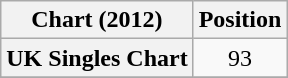<table class="wikitable plainrowheaders" style="text-align:center">
<tr>
<th scope="col">Chart (2012)</th>
<th scope="col">Position</th>
</tr>
<tr>
<th scope="row">UK Singles Chart</th>
<td>93</td>
</tr>
<tr>
</tr>
</table>
